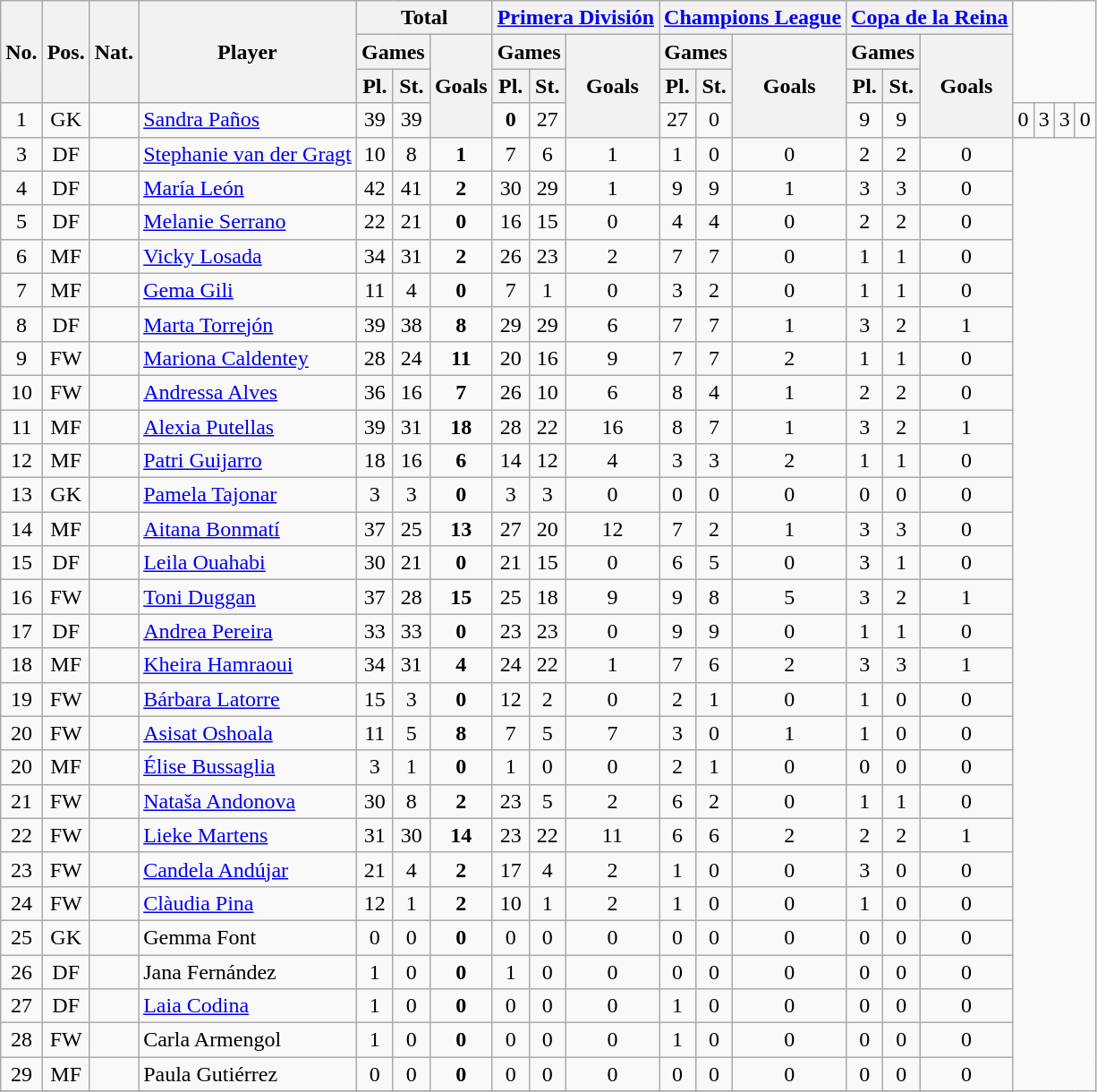<table class="wikitable sortable" background:#dcdcdc>
<tr>
<th rowspan=3>No.</th>
<th rowspan=3>Pos.</th>
<th rowspan=3>Nat.</th>
<th rowspan=3>Player</th>
<th colspan=3>Total</th>
<th colspan=3><a href='#'>Primera División</a></th>
<th colspan=3><a href='#'>Champions League</a></th>
<th colspan=3><a href='#'>Copa de la Reina</a></th>
</tr>
<tr>
<th colspan=2>Games</th>
<th rowspan=3>Goals</th>
<th colspan=2>Games</th>
<th rowspan=3>Goals</th>
<th colspan=2>Games</th>
<th rowspan=3>Goals</th>
<th colspan=2>Games</th>
<th rowspan=3>Goals</th>
</tr>
<tr>
<th width=20px>Pl.</th>
<th width=20px>St.</th>
<th width=20px>Pl.</th>
<th width=20px>St.</th>
<th width=20px>Pl.</th>
<th width=20px>St.</th>
<th width=20px>Pl.</th>
<th width=20px>St.</th>
</tr>
<tr align=center>
<td>1</td>
<td>GK</td>
<td></td>
<td align=left><a href='#'>Sandra Paños</a></td>
<td>39</td>
<td>39</td>
<td><strong>0</strong></td>
<td>27</td>
<td>27</td>
<td>0</td>
<td>9</td>
<td>9</td>
<td>0</td>
<td>3</td>
<td>3</td>
<td>0</td>
</tr>
<tr align=center>
<td>3</td>
<td>DF</td>
<td></td>
<td align=left><a href='#'>Stephanie van der Gragt</a></td>
<td>10</td>
<td>8</td>
<td><strong>1</strong></td>
<td>7</td>
<td>6</td>
<td>1</td>
<td>1</td>
<td>0</td>
<td>0</td>
<td>2</td>
<td>2</td>
<td>0</td>
</tr>
<tr align=center>
<td>4</td>
<td>DF</td>
<td></td>
<td align=left><a href='#'>María León</a></td>
<td>42</td>
<td>41</td>
<td><strong>2</strong></td>
<td>30</td>
<td>29</td>
<td>1</td>
<td>9</td>
<td>9</td>
<td>1</td>
<td>3</td>
<td>3</td>
<td>0</td>
</tr>
<tr align=center>
<td>5</td>
<td>DF</td>
<td></td>
<td align=left><a href='#'>Melanie Serrano</a></td>
<td>22</td>
<td>21</td>
<td><strong>0</strong></td>
<td>16</td>
<td>15</td>
<td>0</td>
<td>4</td>
<td>4</td>
<td>0</td>
<td>2</td>
<td>2</td>
<td>0</td>
</tr>
<tr align=center>
<td>6</td>
<td>MF</td>
<td></td>
<td align=left><a href='#'>Vicky Losada</a></td>
<td>34</td>
<td>31</td>
<td><strong>2</strong></td>
<td>26</td>
<td>23</td>
<td>2</td>
<td>7</td>
<td>7</td>
<td>0</td>
<td>1</td>
<td>1</td>
<td>0</td>
</tr>
<tr align=center>
<td>7</td>
<td>MF</td>
<td></td>
<td align=left><a href='#'>Gema Gili</a></td>
<td>11</td>
<td>4</td>
<td><strong>0</strong></td>
<td>7</td>
<td>1</td>
<td>0</td>
<td>3</td>
<td>2</td>
<td>0</td>
<td>1</td>
<td>1</td>
<td>0</td>
</tr>
<tr align=center>
<td>8</td>
<td>DF</td>
<td></td>
<td align=left><a href='#'>Marta Torrejón</a></td>
<td>39</td>
<td>38</td>
<td><strong>8</strong></td>
<td>29</td>
<td>29</td>
<td>6</td>
<td>7</td>
<td>7</td>
<td>1</td>
<td>3</td>
<td>2</td>
<td>1</td>
</tr>
<tr align=center>
<td>9</td>
<td>FW</td>
<td></td>
<td align=left><a href='#'>Mariona Caldentey</a></td>
<td>28</td>
<td>24</td>
<td><strong>11</strong></td>
<td>20</td>
<td>16</td>
<td>9</td>
<td>7</td>
<td>7</td>
<td>2</td>
<td>1</td>
<td>1</td>
<td>0</td>
</tr>
<tr align=center>
<td>10</td>
<td>FW</td>
<td></td>
<td align=left><a href='#'>Andressa Alves</a></td>
<td>36</td>
<td>16</td>
<td><strong>7</strong></td>
<td>26</td>
<td>10</td>
<td>6</td>
<td>8</td>
<td>4</td>
<td>1</td>
<td>2</td>
<td>2</td>
<td>0</td>
</tr>
<tr align=center>
<td>11</td>
<td>MF</td>
<td></td>
<td align=left><a href='#'>Alexia Putellas</a></td>
<td>39</td>
<td>31</td>
<td><strong>18</strong></td>
<td>28</td>
<td>22</td>
<td>16</td>
<td>8</td>
<td>7</td>
<td>1</td>
<td>3</td>
<td>2</td>
<td>1</td>
</tr>
<tr align=center>
<td>12</td>
<td>MF</td>
<td></td>
<td align=left><a href='#'>Patri Guijarro</a></td>
<td>18</td>
<td>16</td>
<td><strong>6</strong></td>
<td>14</td>
<td>12</td>
<td>4</td>
<td>3</td>
<td>3</td>
<td>2</td>
<td>1</td>
<td>1</td>
<td>0</td>
</tr>
<tr align=center>
<td>13</td>
<td>GK</td>
<td></td>
<td align=left><a href='#'>Pamela Tajonar</a></td>
<td>3</td>
<td>3</td>
<td><strong>0</strong></td>
<td>3</td>
<td>3</td>
<td>0</td>
<td>0</td>
<td>0</td>
<td>0</td>
<td>0</td>
<td>0</td>
<td>0</td>
</tr>
<tr align=center>
<td>14</td>
<td>MF</td>
<td></td>
<td align=left><a href='#'>Aitana Bonmatí</a></td>
<td>37</td>
<td>25</td>
<td><strong>13</strong></td>
<td>27</td>
<td>20</td>
<td>12</td>
<td>7</td>
<td>2</td>
<td>1</td>
<td>3</td>
<td>3</td>
<td>0</td>
</tr>
<tr align=center>
<td>15</td>
<td>DF</td>
<td></td>
<td align=left><a href='#'>Leila Ouahabi</a></td>
<td>30</td>
<td>21</td>
<td><strong>0</strong></td>
<td>21</td>
<td>15</td>
<td>0</td>
<td>6</td>
<td>5</td>
<td>0</td>
<td>3</td>
<td>1</td>
<td>0</td>
</tr>
<tr align=center>
<td>16</td>
<td>FW</td>
<td></td>
<td align=left><a href='#'>Toni Duggan</a></td>
<td>37</td>
<td>28</td>
<td><strong>15</strong></td>
<td>25</td>
<td>18</td>
<td>9</td>
<td>9</td>
<td>8</td>
<td>5</td>
<td>3</td>
<td>2</td>
<td>1</td>
</tr>
<tr align=center>
<td>17</td>
<td>DF</td>
<td></td>
<td align=left><a href='#'>Andrea Pereira</a></td>
<td>33</td>
<td>33</td>
<td><strong>0</strong></td>
<td>23</td>
<td>23</td>
<td>0</td>
<td>9</td>
<td>9</td>
<td>0</td>
<td>1</td>
<td>1</td>
<td>0</td>
</tr>
<tr align=center>
<td>18</td>
<td>MF</td>
<td></td>
<td align=left><a href='#'>Kheira Hamraoui</a></td>
<td>34</td>
<td>31</td>
<td><strong>4</strong></td>
<td>24</td>
<td>22</td>
<td>1</td>
<td>7</td>
<td>6</td>
<td>2</td>
<td>3</td>
<td>3</td>
<td>1</td>
</tr>
<tr align=center>
<td>19</td>
<td>FW</td>
<td></td>
<td align=left><a href='#'>Bárbara Latorre</a></td>
<td>15</td>
<td>3</td>
<td><strong>0</strong></td>
<td>12</td>
<td>2</td>
<td>0</td>
<td>2</td>
<td>1</td>
<td>0</td>
<td>1</td>
<td>0</td>
<td>0</td>
</tr>
<tr align=center>
<td>20</td>
<td>FW</td>
<td></td>
<td align=left><a href='#'>Asisat Oshoala</a></td>
<td>11</td>
<td>5</td>
<td><strong>8</strong></td>
<td>7</td>
<td>5</td>
<td>7</td>
<td>3</td>
<td>0</td>
<td>1</td>
<td>1</td>
<td>0</td>
<td>0</td>
</tr>
<tr align=center>
<td>20</td>
<td>MF</td>
<td></td>
<td align=left><a href='#'>Élise Bussaglia</a></td>
<td>3</td>
<td>1</td>
<td><strong>0</strong></td>
<td>1</td>
<td>0</td>
<td>0</td>
<td>2</td>
<td>1</td>
<td>0</td>
<td>0</td>
<td>0</td>
<td>0</td>
</tr>
<tr align=center>
<td>21</td>
<td>FW</td>
<td></td>
<td align=left><a href='#'>Nataša Andonova</a></td>
<td>30</td>
<td>8</td>
<td><strong>2</strong></td>
<td>23</td>
<td>5</td>
<td>2</td>
<td>6</td>
<td>2</td>
<td>0</td>
<td>1</td>
<td>1</td>
<td>0</td>
</tr>
<tr align=center>
<td>22</td>
<td>FW</td>
<td></td>
<td align=left><a href='#'>Lieke Martens</a></td>
<td>31</td>
<td>30</td>
<td><strong>14</strong></td>
<td>23</td>
<td>22</td>
<td>11</td>
<td>6</td>
<td>6</td>
<td>2</td>
<td>2</td>
<td>2</td>
<td>1</td>
</tr>
<tr align=center>
<td>23</td>
<td>FW</td>
<td></td>
<td align=left><a href='#'>Candela Andújar</a></td>
<td>21</td>
<td>4</td>
<td><strong>2</strong></td>
<td>17</td>
<td>4</td>
<td>2</td>
<td>1</td>
<td>0</td>
<td>0</td>
<td>3</td>
<td>0</td>
<td>0</td>
</tr>
<tr align=center>
<td>24</td>
<td>FW</td>
<td></td>
<td align=left><a href='#'>Clàudia Pina</a></td>
<td>12</td>
<td>1</td>
<td><strong>2</strong></td>
<td>10</td>
<td>1</td>
<td>2</td>
<td>1</td>
<td>0</td>
<td>0</td>
<td>1</td>
<td>0</td>
<td>0</td>
</tr>
<tr align=center>
<td>25</td>
<td>GK</td>
<td></td>
<td align=left>Gemma Font</td>
<td>0</td>
<td>0</td>
<td><strong>0</strong></td>
<td>0</td>
<td>0</td>
<td>0</td>
<td>0</td>
<td>0</td>
<td>0</td>
<td>0</td>
<td>0</td>
<td>0</td>
</tr>
<tr align=center>
<td>26</td>
<td>DF</td>
<td></td>
<td align=left>Jana Fernández</td>
<td>1</td>
<td>0</td>
<td><strong>0</strong></td>
<td>1</td>
<td>0</td>
<td>0</td>
<td>0</td>
<td>0</td>
<td>0</td>
<td>0</td>
<td>0</td>
<td>0</td>
</tr>
<tr align=center>
<td>27</td>
<td>DF</td>
<td></td>
<td align=left><a href='#'>Laia Codina</a></td>
<td>1</td>
<td>0</td>
<td><strong>0</strong></td>
<td>0</td>
<td>0</td>
<td>0</td>
<td>1</td>
<td>0</td>
<td>0</td>
<td>0</td>
<td>0</td>
<td>0</td>
</tr>
<tr align=center>
<td>28</td>
<td>FW</td>
<td></td>
<td align=left>Carla Armengol</td>
<td>1</td>
<td>0</td>
<td><strong>0</strong></td>
<td>0</td>
<td>0</td>
<td>0</td>
<td>1</td>
<td>0</td>
<td>0</td>
<td>0</td>
<td>0</td>
<td>0</td>
</tr>
<tr align=center>
<td>29</td>
<td>MF</td>
<td></td>
<td align=left>Paula Gutiérrez</td>
<td>0</td>
<td>0</td>
<td><strong>0</strong></td>
<td>0</td>
<td>0</td>
<td>0</td>
<td>0</td>
<td>0</td>
<td>0</td>
<td>0</td>
<td>0</td>
<td>0</td>
</tr>
<tr align=center>
</tr>
</table>
